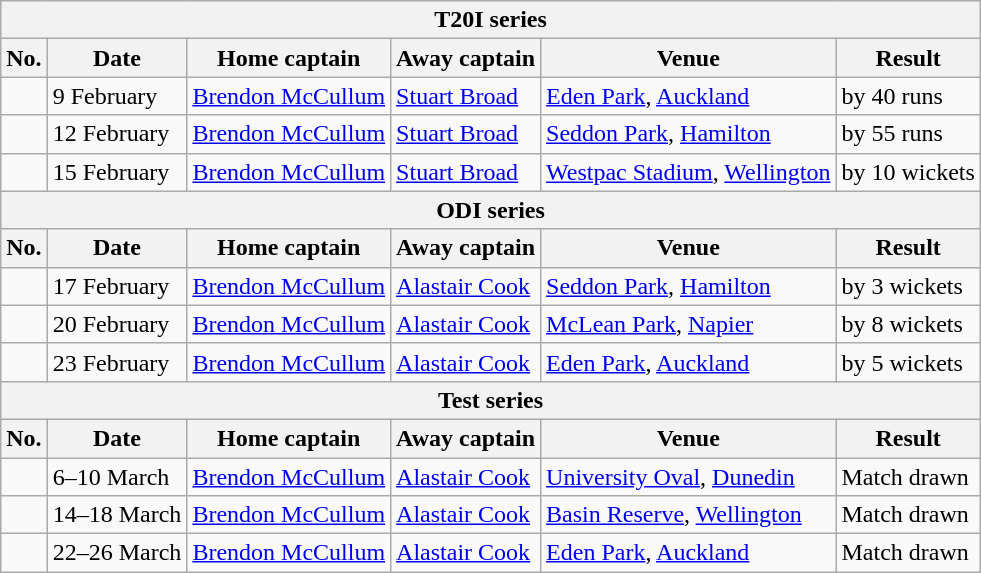<table class="wikitable">
<tr>
<th colspan="6">T20I series</th>
</tr>
<tr>
<th>No.</th>
<th>Date</th>
<th>Home captain</th>
<th>Away captain</th>
<th>Venue</th>
<th>Result</th>
</tr>
<tr>
<td></td>
<td>9 February</td>
<td><a href='#'>Brendon McCullum</a></td>
<td><a href='#'>Stuart Broad</a></td>
<td><a href='#'>Eden Park</a>, <a href='#'>Auckland</a></td>
<td> by 40 runs</td>
</tr>
<tr>
<td></td>
<td>12 February</td>
<td><a href='#'>Brendon McCullum</a></td>
<td><a href='#'>Stuart Broad</a></td>
<td><a href='#'>Seddon Park</a>, <a href='#'>Hamilton</a></td>
<td> by 55 runs</td>
</tr>
<tr>
<td></td>
<td>15 February</td>
<td><a href='#'>Brendon McCullum</a></td>
<td><a href='#'>Stuart Broad</a></td>
<td><a href='#'>Westpac Stadium</a>, <a href='#'>Wellington</a></td>
<td> by 10 wickets</td>
</tr>
<tr>
<th colspan="6">ODI series</th>
</tr>
<tr>
<th>No.</th>
<th>Date</th>
<th>Home captain</th>
<th>Away captain</th>
<th>Venue</th>
<th>Result</th>
</tr>
<tr>
<td></td>
<td>17 February</td>
<td><a href='#'>Brendon McCullum</a></td>
<td><a href='#'>Alastair Cook</a></td>
<td><a href='#'>Seddon Park</a>, <a href='#'>Hamilton</a></td>
<td> by 3 wickets</td>
</tr>
<tr>
<td></td>
<td>20 February</td>
<td><a href='#'>Brendon McCullum</a></td>
<td><a href='#'>Alastair Cook</a></td>
<td><a href='#'>McLean Park</a>, <a href='#'>Napier</a></td>
<td> by 8 wickets</td>
</tr>
<tr>
<td></td>
<td>23 February</td>
<td><a href='#'>Brendon McCullum</a></td>
<td><a href='#'>Alastair Cook</a></td>
<td><a href='#'>Eden Park</a>, <a href='#'>Auckland</a></td>
<td> by 5 wickets</td>
</tr>
<tr>
<th colspan="6">Test series</th>
</tr>
<tr>
<th>No.</th>
<th>Date</th>
<th>Home captain</th>
<th>Away captain</th>
<th>Venue</th>
<th>Result</th>
</tr>
<tr>
<td></td>
<td>6–10 March</td>
<td><a href='#'>Brendon McCullum</a></td>
<td><a href='#'>Alastair Cook</a></td>
<td><a href='#'>University Oval</a>, <a href='#'>Dunedin</a></td>
<td>Match drawn</td>
</tr>
<tr>
<td></td>
<td>14–18 March</td>
<td><a href='#'>Brendon McCullum</a></td>
<td><a href='#'>Alastair Cook</a></td>
<td><a href='#'>Basin Reserve</a>, <a href='#'>Wellington</a></td>
<td>Match drawn</td>
</tr>
<tr>
<td></td>
<td>22–26 March</td>
<td><a href='#'>Brendon McCullum</a></td>
<td><a href='#'>Alastair Cook</a></td>
<td><a href='#'>Eden Park</a>, <a href='#'>Auckland</a></td>
<td>Match drawn</td>
</tr>
</table>
